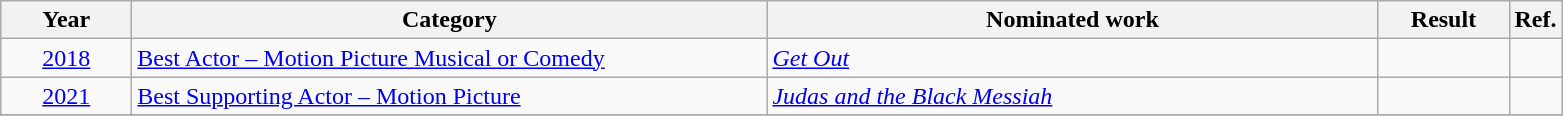<table class=wikitable>
<tr>
<th scope="col" style="width:5em;">Year</th>
<th scope="col" style="width:26em;">Category</th>
<th scope="col" style="width:25em;">Nominated work</th>
<th scope="col" style="width:5em;">Result</th>
<th>Ref.</th>
</tr>
<tr>
<td style="text-align:center;"><a href='#'>2018</a></td>
<td><a href='#'>Best Actor – Motion Picture Musical or Comedy</a></td>
<td><em><a href='#'>Get Out</a></em></td>
<td></td>
<td style="text-align:center;"></td>
</tr>
<tr>
<td style="text-align:center;"><a href='#'>2021</a></td>
<td><a href='#'>Best Supporting Actor – Motion Picture</a></td>
<td><em><a href='#'>Judas and the Black Messiah</a></em></td>
<td></td>
<td style="text-align:center;"></td>
</tr>
<tr>
</tr>
</table>
